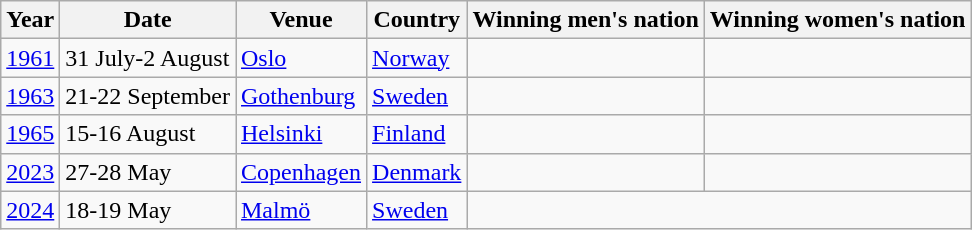<table class="wikitable">
<tr>
<th>Year</th>
<th>Date</th>
<th>Venue</th>
<th>Country</th>
<th>Winning men's nation</th>
<th>Winning women's nation</th>
</tr>
<tr>
<td><a href='#'>1961</a></td>
<td>31 July-2 August</td>
<td><a href='#'>Oslo</a></td>
<td><a href='#'>Norway</a></td>
<td></td>
<td></td>
</tr>
<tr>
<td><a href='#'>1963</a></td>
<td>21-22 September</td>
<td><a href='#'>Gothenburg</a></td>
<td><a href='#'>Sweden</a></td>
<td></td>
<td></td>
</tr>
<tr>
<td><a href='#'>1965</a></td>
<td>15-16 August</td>
<td><a href='#'>Helsinki</a></td>
<td><a href='#'>Finland</a></td>
<td></td>
<td></td>
</tr>
<tr>
<td><a href='#'>2023</a></td>
<td>27-28 May</td>
<td><a href='#'>Copenhagen</a></td>
<td><a href='#'>Denmark</a></td>
<td></td>
<td></td>
</tr>
<tr>
<td><a href='#'>2024</a></td>
<td>18-19 May</td>
<td><a href='#'>Malmö</a></td>
<td><a href='#'>Sweden</a></td>
<td colspan=2></td>
</tr>
</table>
